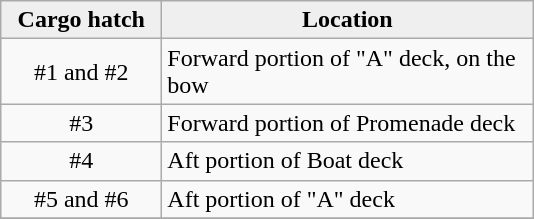<table class="wikitable">
<tr>
<th style="background:#efefef; text-align:center; "><strong>Cargo hatch</strong></th>
<th style="background:#efefef; text-align:center; "><strong>Location</strong></th>
</tr>
<tr>
<td width=100px; align=center>#1 and #2</td>
<td width=240px;>Forward portion of "A" deck, on the bow</td>
</tr>
<tr>
<td width=100px; align=center>#3</td>
<td width=240px;>Forward portion of Promenade deck</td>
</tr>
<tr>
<td width=100px; align=center>#4</td>
<td width=240px;>Aft portion of Boat deck</td>
</tr>
<tr>
<td width=100px; align=center>#5 and #6</td>
<td width=240px;>Aft portion of "A" deck</td>
</tr>
<tr>
</tr>
</table>
